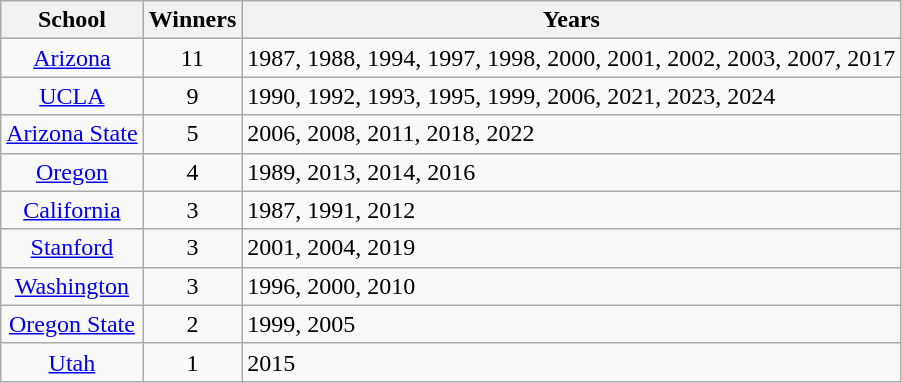<table class="wikitable">
<tr>
<th>School</th>
<th>Winners</th>
<th>Years</th>
</tr>
<tr style="text-align:center;">
<td><a href='#'>Arizona</a></td>
<td>11</td>
<td style="text-align:left;">1987, 1988, 1994, 1997, 1998, 2000, 2001, 2002, 2003, 2007, 2017</td>
</tr>
<tr style="text-align:center;">
<td><a href='#'>UCLA</a></td>
<td>9</td>
<td style="text-align:left;">1990, 1992, 1993, 1995, 1999, 2006, 2021, 2023, 2024</td>
</tr>
<tr align=center>
<td><a href='#'>Arizona State</a></td>
<td>5</td>
<td style="text-align:left;">2006, 2008, 2011, 2018, 2022</td>
</tr>
<tr align=center>
<td><a href='#'>Oregon</a></td>
<td>4</td>
<td style="text-align:left;">1989, 2013, 2014, 2016</td>
</tr>
<tr align=center>
<td><a href='#'>California</a></td>
<td>3</td>
<td style="text-align:left;">1987, 1991, 2012</td>
</tr>
<tr align=center>
<td><a href='#'>Stanford</a></td>
<td>3</td>
<td style="text-align:left;">2001, 2004, 2019</td>
</tr>
<tr align=center>
<td><a href='#'>Washington</a></td>
<td>3</td>
<td style="text-align:left;">1996, 2000, 2010</td>
</tr>
<tr align=center>
<td><a href='#'>Oregon State</a></td>
<td>2</td>
<td style="text-align:left;">1999, 2005</td>
</tr>
<tr align=center>
<td><a href='#'>Utah</a></td>
<td>1</td>
<td style="text-align:left;">2015</td>
</tr>
</table>
